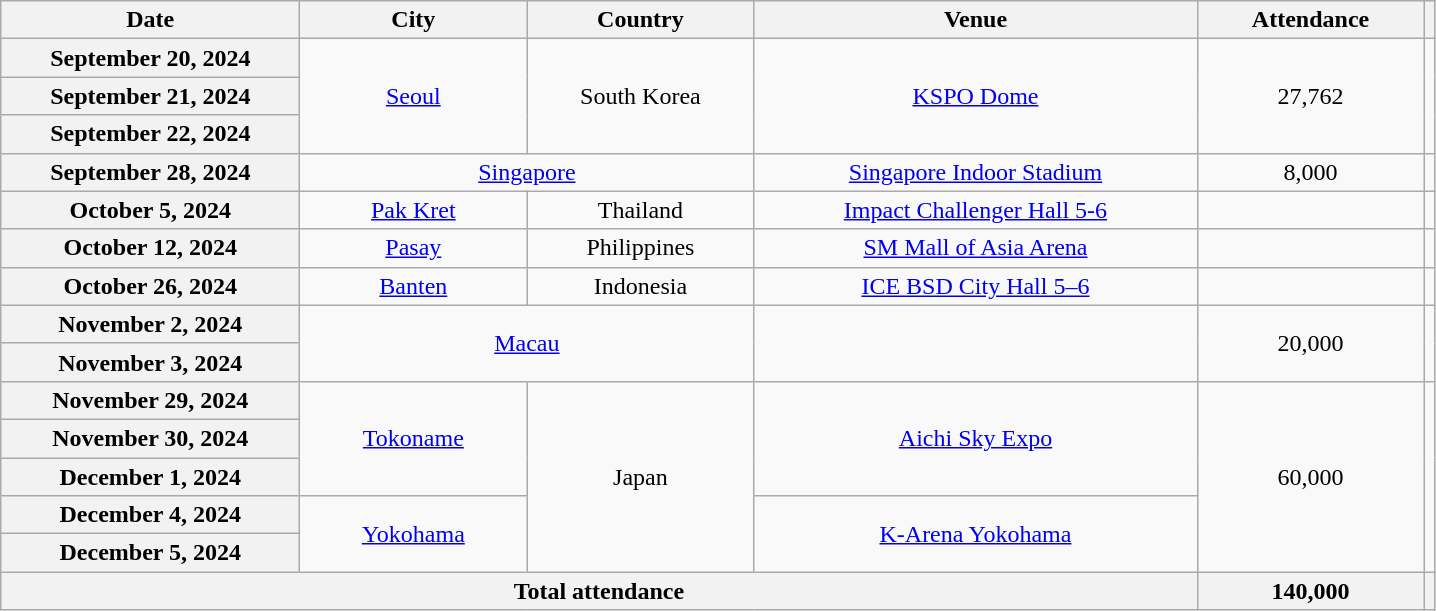<table class="wikitable plainrowheaders" style="text-align:center">
<tr>
<th scope="col" style="width:12em">Date</th>
<th scope="col" style="width:9em">City</th>
<th scope="col" style="width:9em">Country</th>
<th scope="col" style="width:18em">Venue</th>
<th scope="col" style="width:9em">Attendance</th>
<th scope="col"></th>
</tr>
<tr>
<th scope="row">September 20, 2024</th>
<td rowspan="3"><a href='#'>Seoul</a></td>
<td rowspan="3">South Korea</td>
<td rowspan="3"><a href='#'>KSPO Dome</a></td>
<td rowspan="3">27,762</td>
<td rowspan="3"></td>
</tr>
<tr>
<th scope="row">September 21, 2024</th>
</tr>
<tr>
<th scope="row">September 22, 2024</th>
</tr>
<tr>
<th scope="row">September 28, 2024</th>
<td colspan="2"><a href='#'>Singapore</a></td>
<td><a href='#'>Singapore Indoor Stadium</a></td>
<td>8,000</td>
<td></td>
</tr>
<tr>
<th scope="row">October 5, 2024</th>
<td><a href='#'>Pak Kret</a></td>
<td>Thailand</td>
<td><a href='#'>Impact Challenger Hall 5-6</a></td>
<td></td>
<td></td>
</tr>
<tr>
<th scope="row">October 12, 2024</th>
<td><a href='#'>Pasay</a></td>
<td>Philippines</td>
<td><a href='#'>SM Mall of Asia Arena</a></td>
<td></td>
<td></td>
</tr>
<tr>
<th scope="row">October 26, 2024</th>
<td><a href='#'>Banten</a></td>
<td>Indonesia</td>
<td><a href='#'>ICE BSD City Hall 5–6</a></td>
<td></td>
<td style="text-align:center"></td>
</tr>
<tr>
<th scope="row">November 2, 2024</th>
<td rowspan="2" colspan="2"><a href='#'>Macau</a></td>
<td rowspan="2"></td>
<td rowspan="2">20,000</td>
<td rowspan="2"></td>
</tr>
<tr>
<th scope="row">November 3, 2024</th>
</tr>
<tr>
<th scope="row">November 29, 2024</th>
<td rowspan="3"><a href='#'>Tokoname</a></td>
<td rowspan="5">Japan</td>
<td rowspan="3"><a href='#'>Aichi Sky Expo</a></td>
<td rowspan="5">60,000</td>
<td rowspan="5"></td>
</tr>
<tr>
<th scope="row">November 30, 2024</th>
</tr>
<tr>
<th scope="row">December 1, 2024</th>
</tr>
<tr>
<th scope="row">December 4, 2024</th>
<td rowspan="2"><a href='#'>Yokohama</a></td>
<td rowspan="2"><a href='#'>K-Arena Yokohama</a></td>
</tr>
<tr>
<th scope="row">December 5, 2024</th>
</tr>
<tr>
<th colspan="4">Total attendance</th>
<th>140,000</th>
<th></th>
</tr>
</table>
